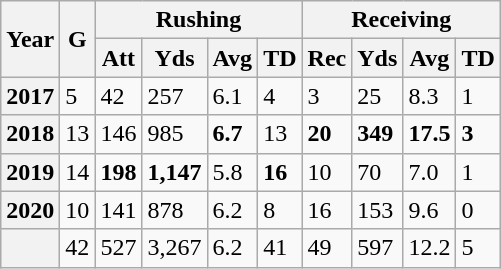<table class="wikitable sortable">
<tr>
<th rowspan="2">Year</th>
<th rowspan="2">G</th>
<th colspan="4">Rushing</th>
<th colspan="4">Receiving</th>
</tr>
<tr>
<th>Att</th>
<th>Yds</th>
<th>Avg</th>
<th>TD</th>
<th>Rec</th>
<th>Yds</th>
<th>Avg</th>
<th>TD</th>
</tr>
<tr>
<th>2017</th>
<td>5</td>
<td>42</td>
<td>257</td>
<td>6.1</td>
<td>4</td>
<td>3</td>
<td>25</td>
<td>8.3</td>
<td>1</td>
</tr>
<tr>
<th>2018</th>
<td>13</td>
<td>146</td>
<td>985</td>
<td><strong>6.7</strong></td>
<td>13</td>
<td><strong>20</strong></td>
<td><strong>349</strong></td>
<td><strong>17.5</strong></td>
<td><strong>3</strong></td>
</tr>
<tr>
<th>2019</th>
<td>14</td>
<td><strong>198</strong></td>
<td><strong>1,147</strong></td>
<td>5.8</td>
<td><strong>16</strong></td>
<td>10</td>
<td>70</td>
<td>7.0</td>
<td>1</td>
</tr>
<tr>
<th>2020</th>
<td>10</td>
<td>141</td>
<td>878</td>
<td>6.2</td>
<td>8</td>
<td>16</td>
<td>153</td>
<td>9.6</td>
<td>0</td>
</tr>
<tr>
<th></th>
<td>42</td>
<td>527</td>
<td>3,267</td>
<td>6.2</td>
<td>41</td>
<td>49</td>
<td>597</td>
<td>12.2</td>
<td>5</td>
</tr>
</table>
